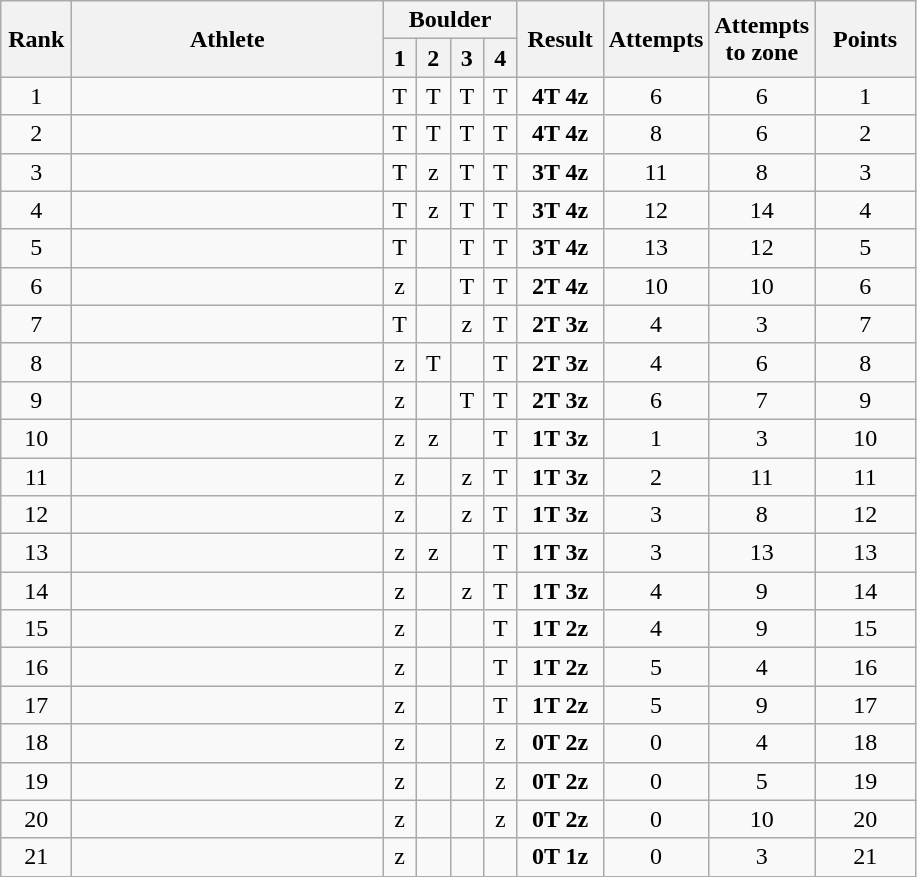<table class="wikitable" style="text-align:center">
<tr>
<th rowspan=2 width=40>Rank</th>
<th rowspan=2 width=200>Athlete</th>
<th colspan=4>Boulder</th>
<th rowspan=2 width=50>Result</th>
<th rowspan=2 width=50>Attempts</th>
<th rowspan=2 width=50>Attempts to zone</th>
<th rowspan=2 width=60>Points</th>
</tr>
<tr>
<th width=15>1</th>
<th width=15>2</th>
<th width=15>3</th>
<th width=15>4</th>
</tr>
<tr>
<td>1</td>
<td align=left></td>
<td>T</td>
<td>T</td>
<td>T</td>
<td>T</td>
<td><strong>4T 4z</strong></td>
<td>6</td>
<td>6</td>
<td>1</td>
</tr>
<tr>
<td>2</td>
<td align=left></td>
<td>T</td>
<td>T</td>
<td>T</td>
<td>T</td>
<td><strong>4T 4z</strong></td>
<td>8</td>
<td>6</td>
<td>2</td>
</tr>
<tr>
<td>3</td>
<td align=left></td>
<td>T</td>
<td>z</td>
<td>T</td>
<td>T</td>
<td><strong>3T 4z</strong></td>
<td>11</td>
<td>8</td>
<td>3</td>
</tr>
<tr>
<td>4</td>
<td align=left></td>
<td>T</td>
<td>z</td>
<td>T</td>
<td>T</td>
<td><strong>3T 4z</strong></td>
<td>12</td>
<td>14</td>
<td>4</td>
</tr>
<tr>
<td>5</td>
<td align=left></td>
<td>T</td>
<td></td>
<td>T</td>
<td>T</td>
<td><strong>3T 4z</strong></td>
<td>13</td>
<td>12</td>
<td>5</td>
</tr>
<tr>
<td>6</td>
<td align=left></td>
<td>z</td>
<td></td>
<td>T</td>
<td>T</td>
<td><strong>2T 4z</strong></td>
<td>10</td>
<td>10</td>
<td>6</td>
</tr>
<tr>
<td>7</td>
<td align=left></td>
<td>T</td>
<td></td>
<td>z</td>
<td>T</td>
<td><strong>2T 3z</strong></td>
<td>4</td>
<td>3</td>
<td>7</td>
</tr>
<tr>
<td>8</td>
<td align=left></td>
<td>z</td>
<td>T</td>
<td></td>
<td>T</td>
<td><strong>2T 3z</strong></td>
<td>4</td>
<td>6</td>
<td>8</td>
</tr>
<tr>
<td>9</td>
<td align=left></td>
<td>z</td>
<td></td>
<td>T</td>
<td>T</td>
<td><strong>2T 3z</strong></td>
<td>6</td>
<td>7</td>
<td>9</td>
</tr>
<tr>
<td>10</td>
<td align=left></td>
<td>z</td>
<td>z</td>
<td></td>
<td>T</td>
<td><strong>1T 3z</strong></td>
<td>1</td>
<td>3</td>
<td>10</td>
</tr>
<tr>
<td>11</td>
<td align=left></td>
<td>z</td>
<td></td>
<td>z</td>
<td>T</td>
<td><strong>1T 3z</strong></td>
<td>2</td>
<td>11</td>
<td>11</td>
</tr>
<tr>
<td>12</td>
<td align=left></td>
<td>z</td>
<td></td>
<td>z</td>
<td>T</td>
<td><strong>1T 3z</strong></td>
<td>3</td>
<td>8</td>
<td>12</td>
</tr>
<tr>
<td>13</td>
<td align=left></td>
<td>z</td>
<td>z</td>
<td></td>
<td>T</td>
<td><strong>1T 3z</strong></td>
<td>3</td>
<td>13</td>
<td>13</td>
</tr>
<tr>
<td>14</td>
<td align=left></td>
<td>z</td>
<td></td>
<td>z</td>
<td>T</td>
<td><strong>1T 3z</strong></td>
<td>4</td>
<td>9</td>
<td>14</td>
</tr>
<tr>
<td>15</td>
<td align=left></td>
<td>z</td>
<td></td>
<td></td>
<td>T</td>
<td><strong>1T 2z</strong></td>
<td>4</td>
<td>9</td>
<td>15</td>
</tr>
<tr>
<td>16</td>
<td align=left></td>
<td>z</td>
<td></td>
<td></td>
<td>T</td>
<td><strong>1T 2z</strong></td>
<td>5</td>
<td>4</td>
<td>16</td>
</tr>
<tr>
<td>17</td>
<td align=left></td>
<td>z</td>
<td></td>
<td></td>
<td>T</td>
<td><strong>1T 2z</strong></td>
<td>5</td>
<td>9</td>
<td>17</td>
</tr>
<tr>
<td>18</td>
<td align=left></td>
<td>z</td>
<td></td>
<td></td>
<td>z</td>
<td><strong>0T 2z</strong></td>
<td>0</td>
<td>4</td>
<td>18</td>
</tr>
<tr>
<td>19</td>
<td align=left></td>
<td>z</td>
<td></td>
<td></td>
<td>z</td>
<td><strong>0T 2z</strong></td>
<td>0</td>
<td>5</td>
<td>19</td>
</tr>
<tr>
<td>20</td>
<td align=left></td>
<td>z</td>
<td></td>
<td></td>
<td>z</td>
<td><strong>0T 2z</strong></td>
<td>0</td>
<td>10</td>
<td>20</td>
</tr>
<tr>
<td>21</td>
<td align=left></td>
<td>z</td>
<td></td>
<td></td>
<td></td>
<td><strong>0T 1z</strong></td>
<td>0</td>
<td>3</td>
<td>21</td>
</tr>
</table>
